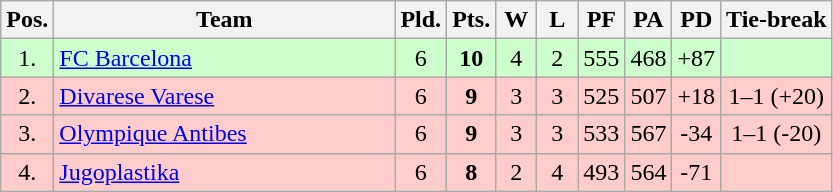<table class="wikitable" style="text-align:center">
<tr>
<th width=15>Pos.</th>
<th width=220>Team</th>
<th width=20>Pld.</th>
<th width=20>Pts.</th>
<th width=20>W</th>
<th width=20>L</th>
<th width=20>PF</th>
<th width=20>PA</th>
<th width=20>PD</th>
<th>Tie-break</th>
</tr>
<tr style="background: #ccffcc;">
<td>1.</td>
<td align=left> <a href='#'>FC Barcelona</a></td>
<td>6</td>
<td><strong>10</strong></td>
<td>4</td>
<td>2</td>
<td>555</td>
<td>468</td>
<td>+87</td>
<td></td>
</tr>
<tr style="background: #ffcccc;">
<td>2.</td>
<td align=left> <a href='#'>Divarese Varese</a></td>
<td>6</td>
<td><strong>9</strong></td>
<td>3</td>
<td>3</td>
<td>525</td>
<td>507</td>
<td>+18</td>
<td>1–1 (+20)</td>
</tr>
<tr style="background: #ffcccc;">
<td>3.</td>
<td align=left> <a href='#'>Olympique Antibes</a></td>
<td>6</td>
<td><strong>9</strong></td>
<td>3</td>
<td>3</td>
<td>533</td>
<td>567</td>
<td>-34</td>
<td>1–1 (-20)</td>
</tr>
<tr style="background: #ffcccc;">
<td>4.</td>
<td align=left> <a href='#'>Jugoplastika</a></td>
<td>6</td>
<td><strong>8</strong></td>
<td>2</td>
<td>4</td>
<td>493</td>
<td>564</td>
<td>-71</td>
<td></td>
</tr>
</table>
